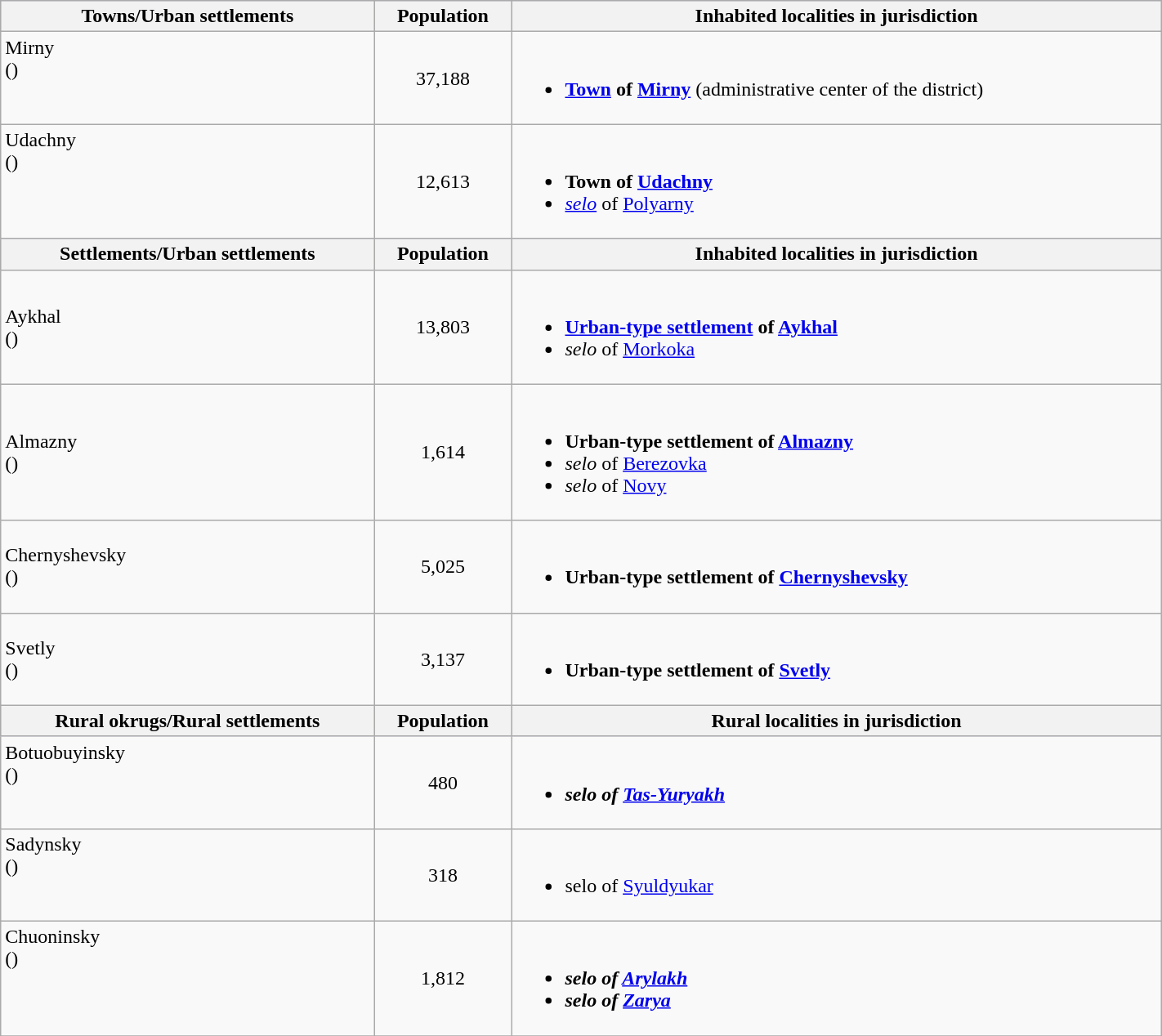<table class="wikitable" style="width:75%">
<tr bgcolor="#CCCCFF" align="left">
<th>Towns/Urban settlements</th>
<th>Population</th>
<th>Inhabited localities in jurisdiction</th>
</tr>
<tr>
<td valign="top">Mirny<br>()</td>
<td align="center">37,188</td>
<td><br><ul><li><strong><a href='#'>Town</a> of <a href='#'>Mirny</a></strong> (administrative center of the district)</li></ul></td>
</tr>
<tr>
<td valign="top">Udachny<br>()</td>
<td align="center">12,613</td>
<td><br><ul><li><strong>Town of <a href='#'>Udachny</a></strong></li><li><em><a href='#'>selo</a></em> of <a href='#'>Polyarny</a></li></ul></td>
</tr>
<tr bgcolor="#CCCCFF" align="left">
<th>Settlements/Urban settlements</th>
<th>Population</th>
<th>Inhabited localities in jurisdiction</th>
</tr>
<tr>
<td valign="center">Aykhal<br>()</td>
<td align="center">13,803</td>
<td><br><ul><li><strong><a href='#'>Urban-type settlement</a> of <a href='#'>Aykhal</a></strong></li><li><em>selo</em> of <a href='#'>Morkoka</a></li></ul></td>
</tr>
<tr>
<td valign="center">Almazny<br>()</td>
<td align="center">1,614</td>
<td><br><ul><li><strong>Urban-type settlement of <a href='#'>Almazny</a></strong></li><li><em>selo</em> of <a href='#'>Berezovka</a></li><li><em>selo</em> of <a href='#'>Novy</a></li></ul></td>
</tr>
<tr>
<td valign="center">Chernyshevsky<br>()</td>
<td align="center">5,025</td>
<td><br><ul><li><strong>Urban-type settlement of <a href='#'>Chernyshevsky</a></strong></li></ul></td>
</tr>
<tr>
<td valign="center">Svetly<br>()</td>
<td align="center">3,137</td>
<td><br><ul><li><strong>Urban-type settlement of <a href='#'>Svetly</a></strong></li></ul></td>
</tr>
<tr bgcolor="#CCCCFF" align="left">
<th>Rural okrugs/Rural settlements</th>
<th>Population</th>
<th>Rural localities in jurisdiction</th>
</tr>
<tr>
<td valign="top">Botuobuyinsky<br>()</td>
<td align="center">480</td>
<td><br><ul><li><strong><em>selo<em> of <a href='#'>Tas-Yuryakh</a><strong></li></ul></td>
</tr>
<tr>
<td valign="top">Sadynsky<br>()</td>
<td align="center">318</td>
<td><br><ul><li></em></strong>selo</em> of <a href='#'>Syuldyukar</a></strong></li></ul></td>
</tr>
<tr>
<td valign="top">Chuoninsky<br>()</td>
<td align="center">1,812</td>
<td><br><ul><li><strong><em>selo<em> of <a href='#'>Arylakh</a><strong></li><li></em>selo<em> of <a href='#'>Zarya</a></li></ul></td>
</tr>
<tr>
</tr>
</table>
